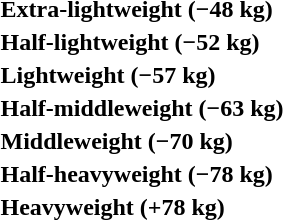<table>
<tr>
<th rowspan=2 style="text-align:left;">Extra-lightweight (−48 kg)</th>
<td rowspan=2></td>
<td rowspan=2></td>
<td></td>
</tr>
<tr>
<td></td>
</tr>
<tr>
<th rowspan=2 style="text-align:left;">Half-lightweight (−52 kg)</th>
<td rowspan=2></td>
<td rowspan=2></td>
<td></td>
</tr>
<tr>
<td></td>
</tr>
<tr>
<th rowspan=2 style="text-align:left;">Lightweight (−57 kg)</th>
<td rowspan=2></td>
<td rowspan=2></td>
<td></td>
</tr>
<tr>
<td></td>
</tr>
<tr>
<th rowspan=2 style="text-align:left;">Half-middleweight (−63 kg)</th>
<td rowspan=2></td>
<td rowspan=2></td>
<td></td>
</tr>
<tr>
<td></td>
</tr>
<tr>
<th rowspan=2 style="text-align:left;">Middleweight (−70 kg)</th>
<td rowspan=2></td>
<td rowspan=2></td>
<td></td>
</tr>
<tr>
<td></td>
</tr>
<tr>
<th rowspan=2 style="text-align:left;">Half-heavyweight (−78 kg)</th>
<td rowspan=2></td>
<td rowspan=2></td>
<td></td>
</tr>
<tr>
<td></td>
</tr>
<tr>
<th rowspan=2 style="text-align:left;">Heavyweight (+78 kg)</th>
<td rowspan=2></td>
<td rowspan=2></td>
<td></td>
</tr>
<tr>
<td></td>
</tr>
</table>
